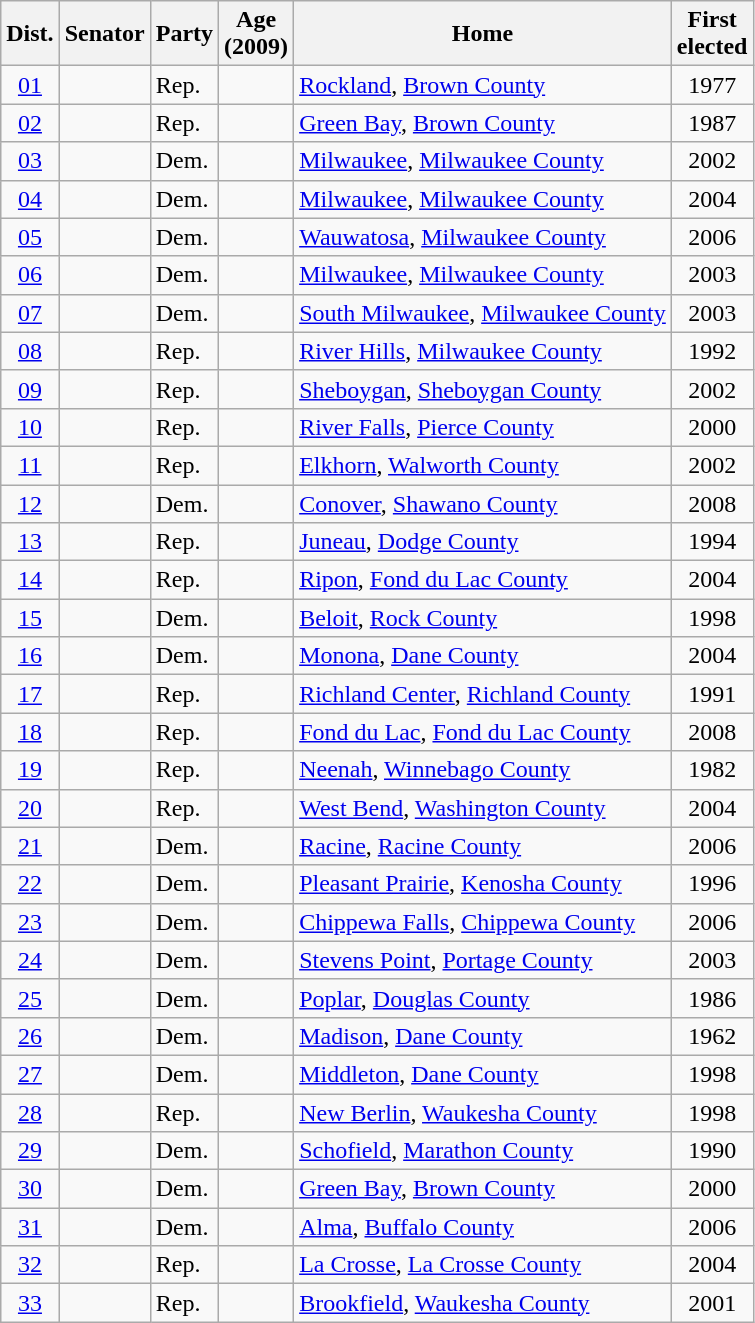<table class="wikitable sortable">
<tr>
<th>Dist.</th>
<th>Senator</th>
<th>Party</th>
<th>Age<br>(2009)</th>
<th>Home</th>
<th>First<br>elected</th>
</tr>
<tr>
<td align="center"><a href='#'>01</a></td>
<td></td>
<td>Rep.</td>
<td align="center"></td>
<td><a href='#'>Rockland</a>, <a href='#'>Brown County</a></td>
<td align="center">1977</td>
</tr>
<tr>
<td align="center"><a href='#'>02</a></td>
<td></td>
<td>Rep.</td>
<td align="center"></td>
<td><a href='#'>Green Bay</a>, <a href='#'>Brown County</a></td>
<td align="center">1987</td>
</tr>
<tr>
<td align="center"><a href='#'>03</a></td>
<td></td>
<td>Dem.</td>
<td align="center"></td>
<td><a href='#'>Milwaukee</a>, <a href='#'>Milwaukee County</a></td>
<td align="center">2002</td>
</tr>
<tr>
<td align="center"><a href='#'>04</a></td>
<td></td>
<td>Dem.</td>
<td align="center"></td>
<td><a href='#'>Milwaukee</a>, <a href='#'>Milwaukee County</a></td>
<td align="center">2004</td>
</tr>
<tr>
<td align="center"><a href='#'>05</a></td>
<td></td>
<td>Dem.</td>
<td align="center"></td>
<td><a href='#'>Wauwatosa</a>, <a href='#'>Milwaukee County</a></td>
<td align="center">2006</td>
</tr>
<tr>
<td align="center"><a href='#'>06</a></td>
<td></td>
<td>Dem.</td>
<td align="center"></td>
<td><a href='#'>Milwaukee</a>, <a href='#'>Milwaukee County</a></td>
<td align="center">2003</td>
</tr>
<tr>
<td align="center"><a href='#'>07</a></td>
<td></td>
<td>Dem.</td>
<td align="center"></td>
<td><a href='#'>South Milwaukee</a>, <a href='#'>Milwaukee County</a></td>
<td align="center">2003</td>
</tr>
<tr>
<td align="center"><a href='#'>08</a></td>
<td></td>
<td>Rep.</td>
<td align="center"></td>
<td><a href='#'>River Hills</a>, <a href='#'>Milwaukee County</a></td>
<td align="center">1992</td>
</tr>
<tr>
<td align="center"><a href='#'>09</a></td>
<td></td>
<td>Rep.</td>
<td align="center"></td>
<td><a href='#'>Sheboygan</a>, <a href='#'>Sheboygan County</a></td>
<td align="center">2002</td>
</tr>
<tr>
<td align="center"><a href='#'>10</a></td>
<td></td>
<td>Rep.</td>
<td align="center"></td>
<td><a href='#'>River Falls</a>, <a href='#'>Pierce County</a></td>
<td align="center">2000</td>
</tr>
<tr>
<td align="center"><a href='#'>11</a></td>
<td></td>
<td>Rep.</td>
<td align="center"></td>
<td><a href='#'>Elkhorn</a>, <a href='#'>Walworth County</a></td>
<td align="center">2002</td>
</tr>
<tr>
<td align="center"><a href='#'>12</a></td>
<td></td>
<td>Dem.</td>
<td align="center"></td>
<td><a href='#'>Conover</a>, <a href='#'>Shawano County</a></td>
<td align="center">2008</td>
</tr>
<tr>
<td align="center"><a href='#'>13</a></td>
<td></td>
<td>Rep.</td>
<td align="center"></td>
<td><a href='#'>Juneau</a>, <a href='#'>Dodge County</a></td>
<td align="center">1994</td>
</tr>
<tr>
<td align="center"><a href='#'>14</a></td>
<td></td>
<td>Rep.</td>
<td align="center"></td>
<td><a href='#'>Ripon</a>, <a href='#'>Fond du Lac County</a></td>
<td align="center">2004</td>
</tr>
<tr>
<td align="center"><a href='#'>15</a></td>
<td></td>
<td>Dem.</td>
<td align="center"></td>
<td><a href='#'>Beloit</a>, <a href='#'>Rock County</a></td>
<td align="center">1998</td>
</tr>
<tr>
<td align="center"><a href='#'>16</a></td>
<td></td>
<td>Dem.</td>
<td align="center"></td>
<td><a href='#'>Monona</a>, <a href='#'>Dane County</a></td>
<td align="center">2004</td>
</tr>
<tr>
<td align="center"><a href='#'>17</a></td>
<td></td>
<td>Rep.</td>
<td align="center"></td>
<td><a href='#'>Richland Center</a>, <a href='#'>Richland County</a></td>
<td align="center">1991</td>
</tr>
<tr>
<td align="center"><a href='#'>18</a></td>
<td></td>
<td>Rep.</td>
<td align="center"></td>
<td><a href='#'>Fond du Lac</a>, <a href='#'>Fond du Lac County</a></td>
<td align="center">2008</td>
</tr>
<tr>
<td align="center"><a href='#'>19</a></td>
<td></td>
<td>Rep.</td>
<td align="center"></td>
<td><a href='#'>Neenah</a>, <a href='#'>Winnebago County</a></td>
<td align="center">1982</td>
</tr>
<tr>
<td align="center"><a href='#'>20</a></td>
<td></td>
<td>Rep.</td>
<td align="center"></td>
<td><a href='#'>West Bend</a>, <a href='#'>Washington County</a></td>
<td align="center">2004</td>
</tr>
<tr>
<td align="center"><a href='#'>21</a></td>
<td></td>
<td>Dem.</td>
<td align="center"></td>
<td><a href='#'>Racine</a>, <a href='#'>Racine County</a></td>
<td align="center">2006</td>
</tr>
<tr>
<td align="center"><a href='#'>22</a></td>
<td></td>
<td>Dem.</td>
<td align="center"></td>
<td><a href='#'>Pleasant Prairie</a>, <a href='#'>Kenosha County</a></td>
<td align="center">1996</td>
</tr>
<tr>
<td align="center"><a href='#'>23</a></td>
<td></td>
<td>Dem.</td>
<td align="center"></td>
<td><a href='#'>Chippewa Falls</a>, <a href='#'>Chippewa County</a></td>
<td align="center">2006</td>
</tr>
<tr>
<td align="center"><a href='#'>24</a></td>
<td></td>
<td>Dem.</td>
<td align="center"></td>
<td><a href='#'>Stevens Point</a>, <a href='#'>Portage County</a></td>
<td align="center">2003</td>
</tr>
<tr>
<td align="center"><a href='#'>25</a></td>
<td></td>
<td>Dem.</td>
<td align="center"></td>
<td><a href='#'>Poplar</a>, <a href='#'>Douglas County</a></td>
<td align="center">1986</td>
</tr>
<tr>
<td align="center"><a href='#'>26</a></td>
<td></td>
<td>Dem.</td>
<td align="center"></td>
<td><a href='#'>Madison</a>, <a href='#'>Dane County</a></td>
<td align="center">1962</td>
</tr>
<tr>
<td align="center"><a href='#'>27</a></td>
<td></td>
<td>Dem.</td>
<td align="center"></td>
<td><a href='#'>Middleton</a>, <a href='#'>Dane County</a></td>
<td align="center">1998</td>
</tr>
<tr>
<td align="center"><a href='#'>28</a></td>
<td></td>
<td>Rep.</td>
<td align="center"></td>
<td><a href='#'>New Berlin</a>, <a href='#'>Waukesha County</a></td>
<td align="center">1998</td>
</tr>
<tr>
<td align="center"><a href='#'>29</a></td>
<td></td>
<td>Dem.</td>
<td align="center"></td>
<td><a href='#'>Schofield</a>, <a href='#'>Marathon County</a></td>
<td align="center">1990</td>
</tr>
<tr>
<td align="center"><a href='#'>30</a></td>
<td></td>
<td>Dem.</td>
<td align="center"></td>
<td><a href='#'>Green Bay</a>, <a href='#'>Brown County</a></td>
<td align="center">2000</td>
</tr>
<tr>
<td align="center"><a href='#'>31</a></td>
<td></td>
<td>Dem.</td>
<td align="center"></td>
<td><a href='#'>Alma</a>, <a href='#'>Buffalo County</a></td>
<td align="center">2006</td>
</tr>
<tr>
<td align="center"><a href='#'>32</a></td>
<td></td>
<td>Rep.</td>
<td align="center"></td>
<td><a href='#'>La Crosse</a>, <a href='#'>La Crosse County</a></td>
<td align="center">2004</td>
</tr>
<tr>
<td align="center"><a href='#'>33</a></td>
<td></td>
<td>Rep.</td>
<td align="center"></td>
<td><a href='#'>Brookfield</a>, <a href='#'>Waukesha County</a></td>
<td align="center">2001</td>
</tr>
</table>
